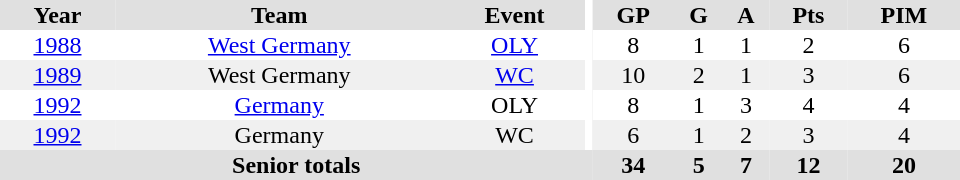<table border="0" cellpadding="1" cellspacing="0" ID="Table3" style="text-align:center; width:40em">
<tr bgcolor="#e0e0e0">
<th>Year</th>
<th>Team</th>
<th>Event</th>
<th rowspan="102" bgcolor="#ffffff"></th>
<th>GP</th>
<th>G</th>
<th>A</th>
<th>Pts</th>
<th>PIM</th>
</tr>
<tr>
<td><a href='#'>1988</a></td>
<td><a href='#'>West Germany</a></td>
<td><a href='#'>OLY</a></td>
<td>8</td>
<td>1</td>
<td>1</td>
<td>2</td>
<td>6</td>
</tr>
<tr bgcolor="#f0f0f0">
<td><a href='#'>1989</a></td>
<td>West Germany</td>
<td><a href='#'>WC</a></td>
<td>10</td>
<td>2</td>
<td>1</td>
<td>3</td>
<td>6</td>
</tr>
<tr>
<td><a href='#'>1992</a></td>
<td><a href='#'>Germany</a></td>
<td>OLY</td>
<td>8</td>
<td>1</td>
<td>3</td>
<td>4</td>
<td>4</td>
</tr>
<tr bgcolor="#f0f0f0">
<td><a href='#'>1992</a></td>
<td>Germany</td>
<td>WC</td>
<td>6</td>
<td>1</td>
<td>2</td>
<td>3</td>
<td>4</td>
</tr>
<tr bgcolor="#e0e0e0">
<th colspan="4">Senior totals</th>
<th>34</th>
<th>5</th>
<th>7</th>
<th>12</th>
<th>20</th>
</tr>
</table>
